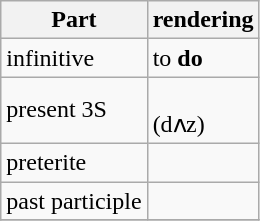<table class="wikitable">
<tr>
<th>Part</th>
<th>rendering</th>
</tr>
<tr>
<td>infinitive</td>
<td>to <strong>do</strong></td>
</tr>
<tr>
<td>present 3S</td>
<td><strong></strong> <br>(dʌz)</td>
</tr>
<tr>
<td>preterite</td>
<td><strong></strong></td>
</tr>
<tr>
<td>past participle</td>
<td><strong></strong></td>
</tr>
<tr>
</tr>
</table>
